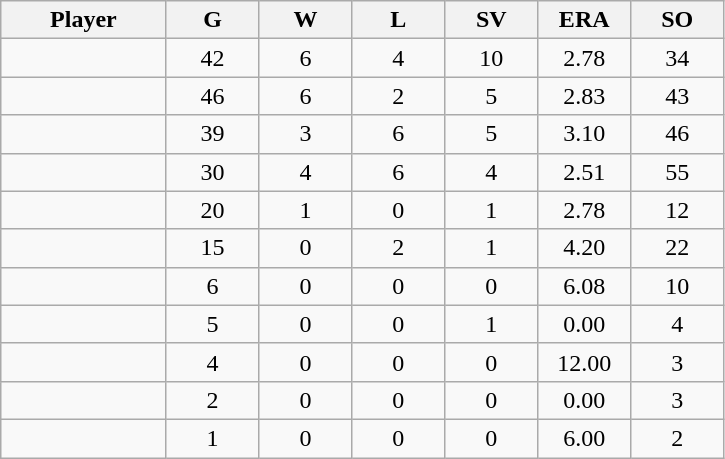<table class="wikitable sortable">
<tr>
<th bgcolor="#DDDDFF" width="16%">Player</th>
<th bgcolor="#DDDDFF" width="9%">G</th>
<th bgcolor="#DDDDFF" width="9%">W</th>
<th bgcolor="#DDDDFF" width="9%">L</th>
<th bgcolor="#DDDDFF" width="9%">SV</th>
<th bgcolor="#DDDDFF" width="9%">ERA</th>
<th bgcolor="#DDDDFF" width="9%">SO</th>
</tr>
<tr align="center">
<td></td>
<td>42</td>
<td>6</td>
<td>4</td>
<td>10</td>
<td>2.78</td>
<td>34</td>
</tr>
<tr align=center>
<td></td>
<td>46</td>
<td>6</td>
<td>2</td>
<td>5</td>
<td>2.83</td>
<td>43</td>
</tr>
<tr align="center">
<td></td>
<td>39</td>
<td>3</td>
<td>6</td>
<td>5</td>
<td>3.10</td>
<td>46</td>
</tr>
<tr align="center">
<td></td>
<td>30</td>
<td>4</td>
<td>6</td>
<td>4</td>
<td>2.51</td>
<td>55</td>
</tr>
<tr align="center">
<td></td>
<td>20</td>
<td>1</td>
<td>0</td>
<td>1</td>
<td>2.78</td>
<td>12</td>
</tr>
<tr align="center">
<td></td>
<td>15</td>
<td>0</td>
<td>2</td>
<td>1</td>
<td>4.20</td>
<td>22</td>
</tr>
<tr align="center">
<td></td>
<td>6</td>
<td>0</td>
<td>0</td>
<td>0</td>
<td>6.08</td>
<td>10</td>
</tr>
<tr align="center">
<td></td>
<td>5</td>
<td>0</td>
<td>0</td>
<td>1</td>
<td>0.00</td>
<td>4</td>
</tr>
<tr align="center">
<td></td>
<td>4</td>
<td>0</td>
<td>0</td>
<td>0</td>
<td>12.00</td>
<td>3</td>
</tr>
<tr align="center">
<td></td>
<td>2</td>
<td>0</td>
<td>0</td>
<td>0</td>
<td>0.00</td>
<td>3</td>
</tr>
<tr align="center">
<td></td>
<td>1</td>
<td>0</td>
<td>0</td>
<td>0</td>
<td>6.00</td>
<td>2</td>
</tr>
</table>
